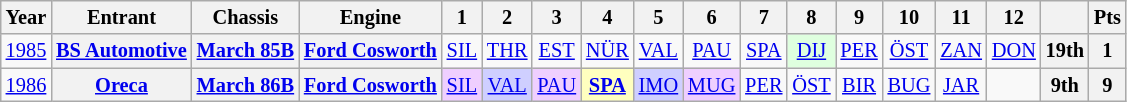<table class="wikitable" style="text-align:center; font-size:85%">
<tr>
<th>Year</th>
<th>Entrant</th>
<th>Chassis</th>
<th>Engine</th>
<th>1</th>
<th>2</th>
<th>3</th>
<th>4</th>
<th>5</th>
<th>6</th>
<th>7</th>
<th>8</th>
<th>9</th>
<th>10</th>
<th>11</th>
<th>12</th>
<th></th>
<th>Pts</th>
</tr>
<tr>
<td><a href='#'>1985</a></td>
<th nowrap><a href='#'>BS Automotive</a></th>
<th nowrap><a href='#'>March 85B</a></th>
<th nowrap><a href='#'>Ford Cosworth</a></th>
<td><a href='#'>SIL</a></td>
<td><a href='#'>THR</a></td>
<td><a href='#'>EST</a></td>
<td><a href='#'>NÜR</a></td>
<td><a href='#'>VAL</a></td>
<td><a href='#'>PAU</a></td>
<td><a href='#'>SPA</a></td>
<td style="background:#DFFFDF;"><a href='#'>DIJ</a><br></td>
<td><a href='#'>PER</a></td>
<td><a href='#'>ÖST</a></td>
<td><a href='#'>ZAN</a></td>
<td><a href='#'>DON</a></td>
<th>19th</th>
<th>1</th>
</tr>
<tr>
<td><a href='#'>1986</a></td>
<th><a href='#'>Oreca</a></th>
<th><a href='#'>March 86B</a></th>
<th><a href='#'>Ford Cosworth</a></th>
<td style="background:#EFCFFF;"><a href='#'>SIL</a><br></td>
<td style="background:#CFCFFF;"><a href='#'>VAL</a><br></td>
<td style="background:#EFCFFF;"><a href='#'>PAU</a><br></td>
<td style="background:#FFFFBF;"><strong><a href='#'>SPA</a></strong><br></td>
<td style="background:#CFCFFF;"><a href='#'>IMO</a><br></td>
<td style="background:#EFCFFF;"><a href='#'>MUG</a><br></td>
<td><a href='#'>PER</a></td>
<td><a href='#'>ÖST</a></td>
<td><a href='#'>BIR</a></td>
<td><a href='#'>BUG</a></td>
<td><a href='#'>JAR</a></td>
<td></td>
<th>9th</th>
<th>9</th>
</tr>
</table>
